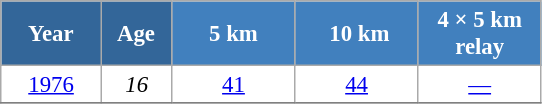<table class="wikitable" style="font-size:95%; text-align:center; border:grey solid 1px; border-collapse:collapse; background:#ffffff;">
<tr>
<th style="background-color:#369; color:white; width:60px;"> Year </th>
<th style="background-color:#369; color:white; width:40px;"> Age </th>
<th style="background-color:#4180be; color:white; width:75px;"> 5 km </th>
<th style="background-color:#4180be; color:white; width:75px;"> 10 km</th>
<th style="background-color:#4180be; color:white; width:75px;"> 4 × 5 km <br> relay </th>
</tr>
<tr>
<td><a href='#'>1976</a></td>
<td><em>16</em></td>
<td><a href='#'>41</a></td>
<td><a href='#'>44</a></td>
<td><a href='#'>—</a></td>
</tr>
<tr>
</tr>
</table>
